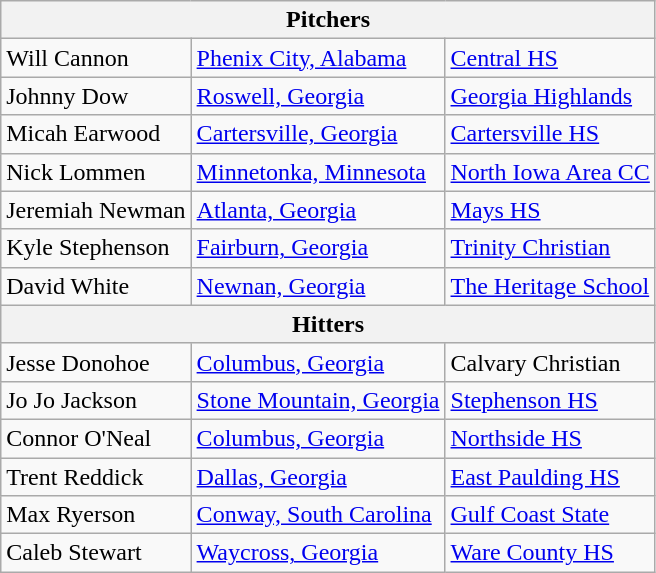<table class="wikitable">
<tr>
<th colspan=3>Pitchers</th>
</tr>
<tr>
<td>Will Cannon</td>
<td><a href='#'>Phenix City, Alabama</a></td>
<td><a href='#'>Central HS</a></td>
</tr>
<tr>
<td>Johnny Dow</td>
<td><a href='#'>Roswell, Georgia</a></td>
<td><a href='#'>Georgia Highlands</a></td>
</tr>
<tr>
<td>Micah Earwood</td>
<td><a href='#'>Cartersville, Georgia</a></td>
<td><a href='#'>Cartersville HS</a></td>
</tr>
<tr>
<td>Nick Lommen</td>
<td><a href='#'>Minnetonka, Minnesota</a></td>
<td><a href='#'>North Iowa Area CC</a></td>
</tr>
<tr>
<td>Jeremiah Newman</td>
<td><a href='#'>Atlanta, Georgia</a></td>
<td><a href='#'>Mays HS</a></td>
</tr>
<tr>
<td>Kyle Stephenson</td>
<td><a href='#'>Fairburn, Georgia</a></td>
<td><a href='#'>Trinity Christian</a></td>
</tr>
<tr>
<td>David White</td>
<td><a href='#'>Newnan, Georgia</a></td>
<td><a href='#'>The Heritage School</a></td>
</tr>
<tr>
<th colspan=3>Hitters</th>
</tr>
<tr>
<td>Jesse Donohoe</td>
<td><a href='#'>Columbus, Georgia</a></td>
<td>Calvary Christian</td>
</tr>
<tr>
<td>Jo Jo Jackson</td>
<td><a href='#'>Stone Mountain, Georgia</a></td>
<td><a href='#'>Stephenson HS</a></td>
</tr>
<tr>
<td>Connor O'Neal</td>
<td><a href='#'>Columbus, Georgia</a></td>
<td><a href='#'>Northside HS</a></td>
</tr>
<tr>
<td>Trent Reddick</td>
<td><a href='#'>Dallas, Georgia</a></td>
<td><a href='#'>East Paulding HS</a></td>
</tr>
<tr>
<td>Max Ryerson</td>
<td><a href='#'>Conway, South Carolina</a></td>
<td><a href='#'>Gulf Coast State</a></td>
</tr>
<tr>
<td>Caleb Stewart</td>
<td><a href='#'>Waycross, Georgia</a></td>
<td><a href='#'>Ware County HS</a></td>
</tr>
</table>
